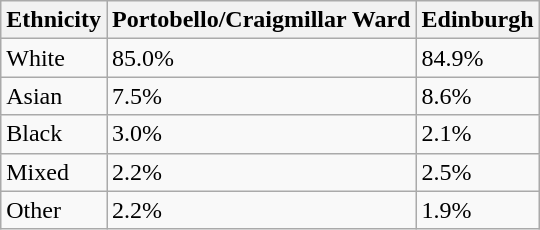<table class="wikitable">
<tr>
<th>Ethnicity</th>
<th>Portobello/Craigmillar Ward</th>
<th>Edinburgh</th>
</tr>
<tr>
<td>White</td>
<td>85.0%</td>
<td>84.9%</td>
</tr>
<tr>
<td>Asian</td>
<td>7.5%</td>
<td>8.6%</td>
</tr>
<tr>
<td>Black</td>
<td>3.0%</td>
<td>2.1%</td>
</tr>
<tr>
<td>Mixed</td>
<td>2.2%</td>
<td>2.5%</td>
</tr>
<tr>
<td>Other</td>
<td>2.2%</td>
<td>1.9%</td>
</tr>
</table>
